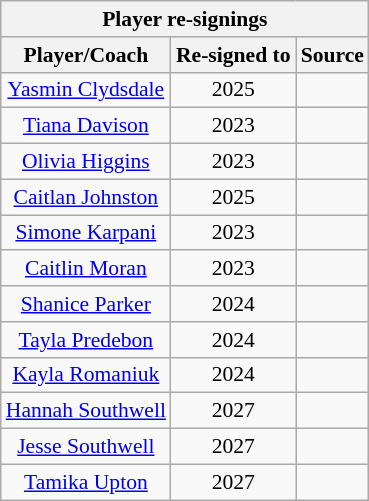<table class="wikitable sortable" style="text-align: center; font-size:90%">
<tr>
<th colspan="3">Player re-signings</th>
</tr>
<tr style="background:#efefef;">
<th>Player/Coach</th>
<th>Re-signed to</th>
<th>Source</th>
</tr>
<tr>
<td><a href='#'>Yasmin Clydsdale</a></td>
<td>2025</td>
<td></td>
</tr>
<tr>
<td><a href='#'>Tiana Davison</a></td>
<td>2023</td>
<td></td>
</tr>
<tr>
<td><a href='#'>Olivia Higgins</a></td>
<td>2023</td>
<td></td>
</tr>
<tr>
<td><a href='#'>Caitlan Johnston</a></td>
<td>2025</td>
<td></td>
</tr>
<tr>
<td><a href='#'>Simone Karpani</a></td>
<td>2023</td>
<td></td>
</tr>
<tr>
<td><a href='#'>Caitlin Moran</a></td>
<td>2023</td>
<td></td>
</tr>
<tr>
<td><a href='#'>Shanice Parker</a></td>
<td>2024</td>
<td></td>
</tr>
<tr>
<td><a href='#'>Tayla Predebon</a></td>
<td>2024</td>
<td></td>
</tr>
<tr>
<td><a href='#'>Kayla Romaniuk</a></td>
<td>2024</td>
<td></td>
</tr>
<tr>
<td><a href='#'>Hannah Southwell</a></td>
<td>2027</td>
<td></td>
</tr>
<tr>
<td><a href='#'>Jesse Southwell</a></td>
<td>2027</td>
<td></td>
</tr>
<tr>
<td><a href='#'>Tamika Upton</a></td>
<td>2027</td>
<td></td>
</tr>
</table>
